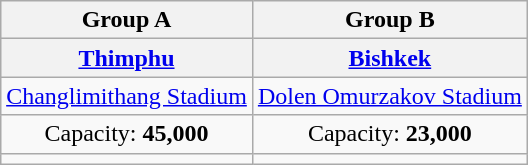<table class="wikitable" style="margin:1em auto; text-align:center;">
<tr>
<th>Group A</th>
<th>Group B</th>
</tr>
<tr>
<th><strong> <a href='#'>Thimphu</a></strong></th>
<th><strong> <a href='#'>Bishkek</a></strong></th>
</tr>
<tr>
<td><a href='#'>Changlimithang Stadium</a></td>
<td><a href='#'>Dolen Omurzakov Stadium</a></td>
</tr>
<tr>
<td>Capacity: <strong>45,000</strong></td>
<td>Capacity: <strong>23,000</strong></td>
</tr>
<tr>
<td></td>
<td></td>
</tr>
</table>
